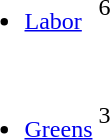<table>
<tr>
<td><br><ul><li><a href='#'>Labor</a></li></ul></td>
<td><div>6</div></td>
</tr>
<tr>
<td><br><ul><li><a href='#'>Greens</a></li></ul></td>
<td><div>3</div></td>
</tr>
</table>
